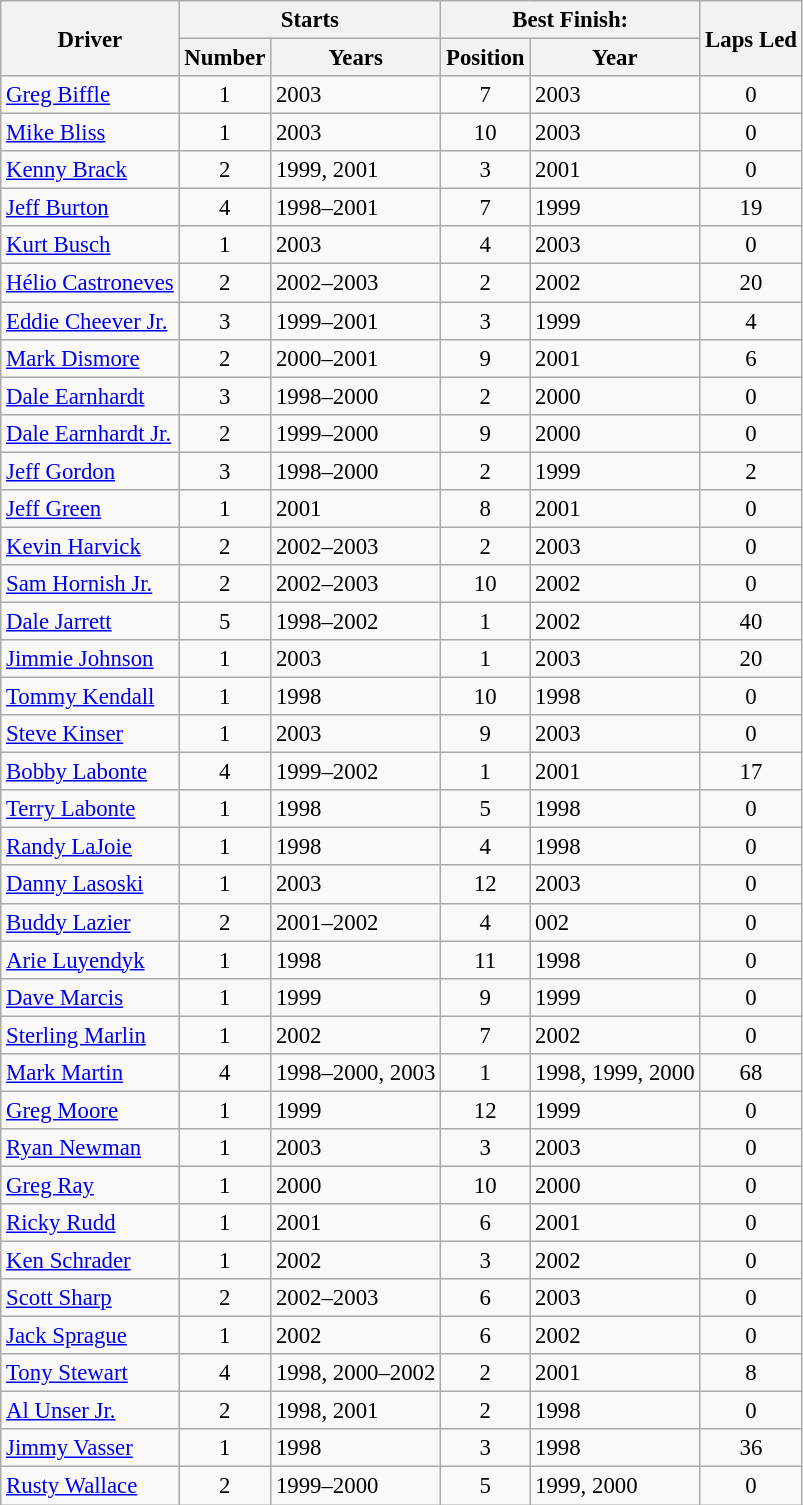<table class="wikitable" style="font-size: 95%;">
<tr>
<th rowspan="2"><strong>Driver</strong></th>
<th colspan="2"><strong>Starts</strong></th>
<th colspan="2"><strong>Best Finish:</strong></th>
<th rowspan="2"><strong>Laps Led</strong></th>
</tr>
<tr>
<th align="center"><strong>Number</strong></th>
<th align="center"><strong>Years</strong></th>
<th align="center"><strong>Position</strong></th>
<th align="center"><strong>Year</strong></th>
</tr>
<tr>
<td><a href='#'>Greg Biffle</a></td>
<td align="center">1</td>
<td>2003</td>
<td align="center">7</td>
<td>2003</td>
<td align="center">0</td>
</tr>
<tr>
<td><a href='#'>Mike Bliss</a></td>
<td align="center">1</td>
<td>2003</td>
<td align="center">10</td>
<td>2003</td>
<td align="center">0</td>
</tr>
<tr>
<td><a href='#'>Kenny Brack</a></td>
<td align="center">2</td>
<td>1999, 2001</td>
<td align="center">3</td>
<td>2001</td>
<td align="center">0</td>
</tr>
<tr>
<td><a href='#'>Jeff Burton</a></td>
<td align="center">4</td>
<td>1998–2001</td>
<td align="center">7</td>
<td>1999</td>
<td align="center">19</td>
</tr>
<tr>
<td><a href='#'>Kurt Busch</a></td>
<td align="center">1</td>
<td>2003</td>
<td align="center">4</td>
<td>2003</td>
<td align="center">0</td>
</tr>
<tr>
<td><a href='#'>Hélio Castroneves</a></td>
<td align="center">2</td>
<td>2002–2003</td>
<td align="center">2</td>
<td>2002</td>
<td align="center">20</td>
</tr>
<tr>
<td><a href='#'>Eddie Cheever Jr.</a></td>
<td align="center">3</td>
<td>1999–2001</td>
<td align="center">3</td>
<td>1999</td>
<td align="center">4</td>
</tr>
<tr>
<td><a href='#'>Mark Dismore</a></td>
<td align="center">2</td>
<td>2000–2001</td>
<td align="center">9</td>
<td>2001</td>
<td align="center">6</td>
</tr>
<tr>
<td><a href='#'>Dale Earnhardt</a></td>
<td align="center">3</td>
<td>1998–2000</td>
<td align="center">2</td>
<td>2000</td>
<td align="center">0</td>
</tr>
<tr>
<td><a href='#'>Dale Earnhardt Jr.</a></td>
<td align="center">2</td>
<td>1999–2000</td>
<td align="center">9</td>
<td>2000</td>
<td align="center">0</td>
</tr>
<tr>
<td><a href='#'>Jeff Gordon</a></td>
<td align="center">3</td>
<td>1998–2000</td>
<td align="center">2</td>
<td>1999</td>
<td align="center">2</td>
</tr>
<tr>
<td><a href='#'>Jeff Green</a></td>
<td align="center">1</td>
<td>2001</td>
<td align="center">8</td>
<td>2001</td>
<td align="center">0</td>
</tr>
<tr>
<td><a href='#'>Kevin Harvick</a></td>
<td align="center">2</td>
<td>2002–2003</td>
<td align="center">2</td>
<td>2003</td>
<td align="center">0</td>
</tr>
<tr>
<td><a href='#'>Sam Hornish Jr.</a></td>
<td align="center">2</td>
<td>2002–2003</td>
<td align="center">10</td>
<td>2002</td>
<td align="center">0</td>
</tr>
<tr>
<td><a href='#'>Dale Jarrett</a></td>
<td align="center">5</td>
<td>1998–2002</td>
<td align="center">1</td>
<td>2002</td>
<td align="center">40</td>
</tr>
<tr>
<td><a href='#'>Jimmie Johnson</a></td>
<td align="center">1</td>
<td>2003</td>
<td align="center">1</td>
<td>2003</td>
<td align="center">20</td>
</tr>
<tr>
<td><a href='#'>Tommy Kendall</a></td>
<td align="center">1</td>
<td>1998</td>
<td align="center">10</td>
<td>1998</td>
<td align="center">0</td>
</tr>
<tr>
<td><a href='#'>Steve Kinser</a></td>
<td align="center">1</td>
<td>2003</td>
<td align="center">9</td>
<td>2003</td>
<td align="center">0</td>
</tr>
<tr>
<td><a href='#'>Bobby Labonte</a></td>
<td align="center">4</td>
<td>1999–2002</td>
<td align="center">1</td>
<td>2001</td>
<td align="center">17</td>
</tr>
<tr>
<td><a href='#'>Terry Labonte</a></td>
<td align="center">1</td>
<td>1998</td>
<td align="center">5</td>
<td>1998</td>
<td align="center">0</td>
</tr>
<tr>
<td><a href='#'>Randy LaJoie</a></td>
<td align="center">1</td>
<td>1998</td>
<td align="center">4</td>
<td>1998</td>
<td align="center">0</td>
</tr>
<tr>
<td><a href='#'>Danny Lasoski</a></td>
<td align="center">1</td>
<td>2003</td>
<td align="center">12</td>
<td>2003</td>
<td align="center">0</td>
</tr>
<tr>
<td><a href='#'>Buddy Lazier</a></td>
<td align="center">2</td>
<td>2001–2002</td>
<td align="center">4</td>
<td>002</td>
<td align="center">0</td>
</tr>
<tr>
<td><a href='#'>Arie Luyendyk</a></td>
<td align="center">1</td>
<td>1998</td>
<td align="center">11</td>
<td>1998</td>
<td align="center">0</td>
</tr>
<tr>
<td><a href='#'>Dave Marcis</a></td>
<td align="center">1</td>
<td>1999</td>
<td align="center">9</td>
<td>1999</td>
<td align="center">0</td>
</tr>
<tr>
<td><a href='#'>Sterling Marlin</a></td>
<td align="center">1</td>
<td>2002</td>
<td align="center">7</td>
<td>2002</td>
<td align="center">0</td>
</tr>
<tr>
<td><a href='#'>Mark Martin</a></td>
<td align="center">4</td>
<td>1998–2000, 2003</td>
<td align="center">1</td>
<td>1998, 1999, 2000</td>
<td align="center">68</td>
</tr>
<tr>
<td><a href='#'>Greg Moore</a></td>
<td align="center">1</td>
<td>1999</td>
<td align="center">12</td>
<td>1999</td>
<td align="center">0</td>
</tr>
<tr>
<td><a href='#'>Ryan Newman</a></td>
<td align="center">1</td>
<td>2003</td>
<td align="center">3</td>
<td>2003</td>
<td align="center">0</td>
</tr>
<tr>
<td><a href='#'>Greg Ray</a></td>
<td align="center">1</td>
<td>2000</td>
<td align="center">10</td>
<td>2000</td>
<td align="center">0</td>
</tr>
<tr>
<td><a href='#'>Ricky Rudd</a></td>
<td align="center">1</td>
<td>2001</td>
<td align="center">6</td>
<td>2001</td>
<td align="center">0</td>
</tr>
<tr>
<td><a href='#'>Ken Schrader</a></td>
<td align="center">1</td>
<td>2002</td>
<td align="center">3</td>
<td>2002</td>
<td align="center">0</td>
</tr>
<tr>
<td><a href='#'>Scott Sharp</a></td>
<td align="center">2</td>
<td>2002–2003</td>
<td align="center">6</td>
<td>2003</td>
<td align="center">0</td>
</tr>
<tr>
<td><a href='#'>Jack Sprague</a></td>
<td align="center">1</td>
<td>2002</td>
<td align="center">6</td>
<td>2002</td>
<td align="center">0</td>
</tr>
<tr>
<td><a href='#'>Tony Stewart</a></td>
<td align="center">4</td>
<td>1998, 2000–2002</td>
<td align="center">2</td>
<td>2001</td>
<td align="center">8</td>
</tr>
<tr>
<td><a href='#'>Al Unser Jr.</a></td>
<td align="center">2</td>
<td>1998, 2001</td>
<td align="center">2</td>
<td>1998</td>
<td align="center">0</td>
</tr>
<tr>
<td><a href='#'>Jimmy Vasser</a></td>
<td align="center">1</td>
<td>1998</td>
<td align="center">3</td>
<td>1998</td>
<td align="center">36</td>
</tr>
<tr>
<td><a href='#'>Rusty Wallace</a></td>
<td align="center">2</td>
<td>1999–2000</td>
<td align="center">5</td>
<td>1999, 2000</td>
<td align="center">0</td>
</tr>
</table>
